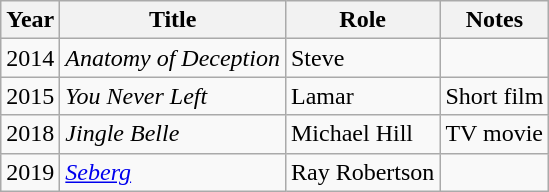<table class="wikitable">
<tr>
<th>Year</th>
<th>Title</th>
<th>Role</th>
<th>Notes</th>
</tr>
<tr>
<td>2014</td>
<td><em>Anatomy of Deception</em></td>
<td>Steve</td>
<td></td>
</tr>
<tr>
<td>2015</td>
<td><em>You Never Left</em></td>
<td>Lamar</td>
<td>Short film</td>
</tr>
<tr>
<td>2018</td>
<td><em>Jingle Belle</em></td>
<td>Michael Hill</td>
<td>TV movie</td>
</tr>
<tr>
<td>2019</td>
<td><em><a href='#'>Seberg</a></em></td>
<td>Ray Robertson</td>
<td></td>
</tr>
</table>
